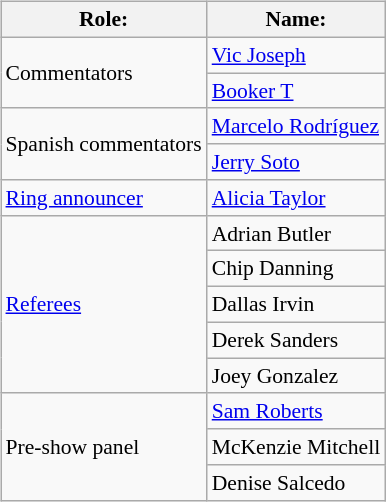<table class=wikitable style="font-size:90%; margin: 0.5em 0 0.5em 1em; float: right; clear: right;">
<tr>
<th>Role:</th>
<th>Name:</th>
</tr>
<tr>
<td rowspan=2>Commentators</td>
<td><a href='#'>Vic Joseph</a></td>
</tr>
<tr>
<td><a href='#'>Booker T</a></td>
</tr>
<tr>
<td rowspan=2>Spanish commentators</td>
<td><a href='#'>Marcelo Rodríguez</a></td>
</tr>
<tr>
<td><a href='#'>Jerry Soto</a></td>
</tr>
<tr>
<td rowspan=1><a href='#'>Ring announcer</a></td>
<td><a href='#'>Alicia Taylor</a></td>
</tr>
<tr>
<td rowspan=5><a href='#'>Referees</a></td>
<td>Adrian Butler</td>
</tr>
<tr>
<td>Chip Danning</td>
</tr>
<tr>
<td>Dallas Irvin</td>
</tr>
<tr>
<td>Derek Sanders</td>
</tr>
<tr>
<td>Joey Gonzalez</td>
</tr>
<tr>
<td rowspan=3>Pre-show panel</td>
<td><a href='#'>Sam Roberts</a></td>
</tr>
<tr>
<td>McKenzie Mitchell</td>
</tr>
<tr>
<td>Denise Salcedo</td>
</tr>
</table>
